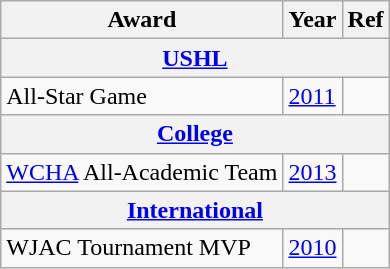<table class="wikitable">
<tr>
<th>Award</th>
<th>Year</th>
<th>Ref</th>
</tr>
<tr>
<th colspan="3"><a href='#'>USHL</a></th>
</tr>
<tr>
<td>All-Star Game</td>
<td><a href='#'>2011</a></td>
<td></td>
</tr>
<tr>
<th colspan="3"><a href='#'>College</a></th>
</tr>
<tr>
<td><a href='#'>WCHA</a> All-Academic Team</td>
<td><a href='#'>2013</a></td>
<td></td>
</tr>
<tr>
<th colspan="3"><a href='#'>International</a></th>
</tr>
<tr>
<td>WJAC Tournament MVP</td>
<td><a href='#'>2010</a></td>
<td></td>
</tr>
</table>
